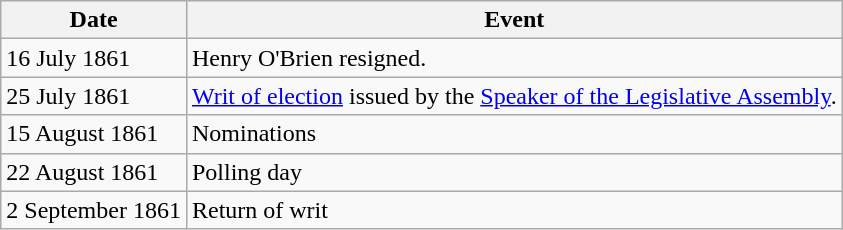<table class="wikitable">
<tr>
<th>Date</th>
<th>Event</th>
</tr>
<tr>
<td>16 July 1861</td>
<td>Henry O'Brien resigned.</td>
</tr>
<tr>
<td>25 July 1861</td>
<td><a href='#'>Writ of election</a> issued by the <a href='#'>Speaker of the Legislative Assembly</a>.</td>
</tr>
<tr>
<td>15 August 1861</td>
<td>Nominations</td>
</tr>
<tr>
<td>22 August 1861</td>
<td>Polling day</td>
</tr>
<tr>
<td>2 September 1861</td>
<td>Return of writ</td>
</tr>
</table>
